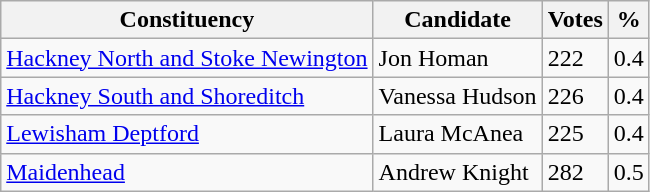<table class="wikitable">
<tr>
<th>Constituency</th>
<th>Candidate</th>
<th>Votes</th>
<th>%</th>
</tr>
<tr>
<td><a href='#'>Hackney North and Stoke Newington</a></td>
<td>Jon Homan</td>
<td>222</td>
<td>0.4</td>
</tr>
<tr>
<td><a href='#'>Hackney South and Shoreditch</a></td>
<td>Vanessa Hudson</td>
<td>226</td>
<td>0.4</td>
</tr>
<tr>
<td><a href='#'>Lewisham Deptford</a></td>
<td>Laura McAnea</td>
<td>225</td>
<td>0.4</td>
</tr>
<tr>
<td><a href='#'>Maidenhead</a></td>
<td>Andrew Knight</td>
<td>282</td>
<td>0.5</td>
</tr>
</table>
